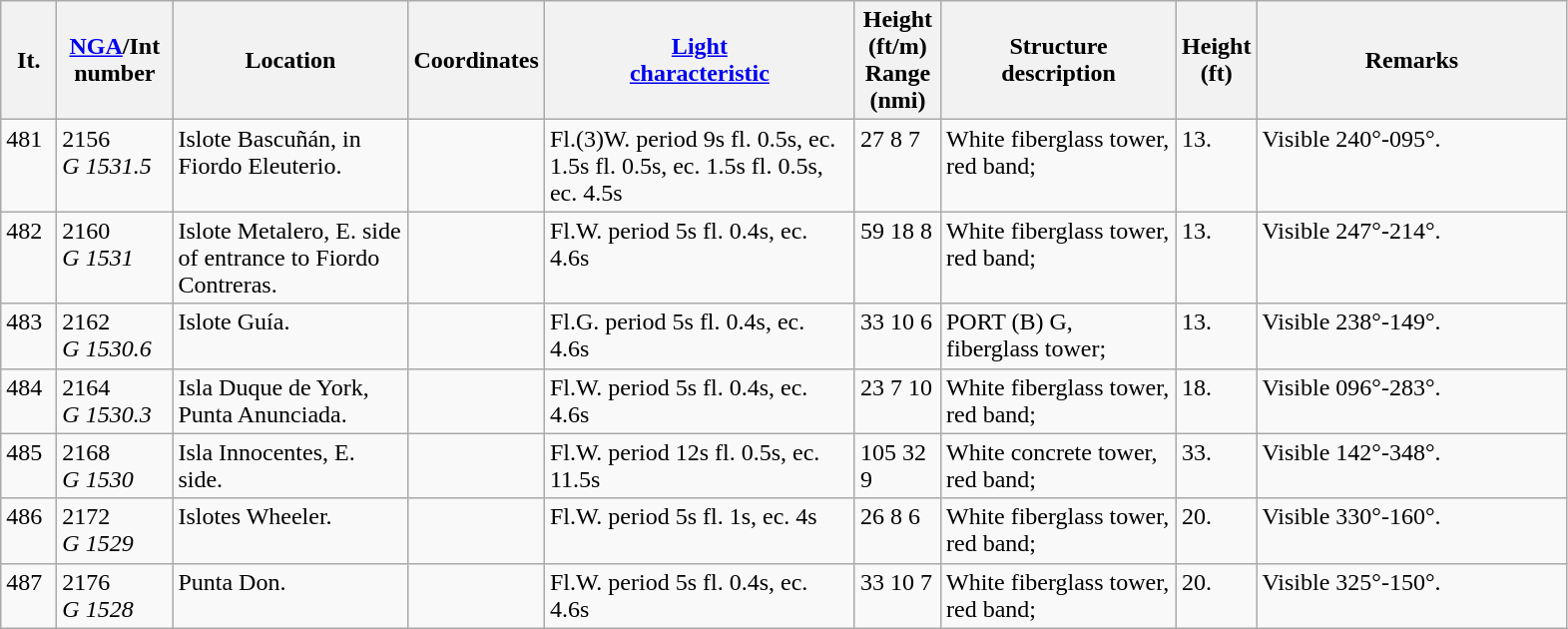<table class="wikitable">
<tr>
<th width="30">It.</th>
<th width="70"><a href='#'>NGA</a>/Int<br>number</th>
<th width="150">Location</th>
<th width="80">Coordinates</th>
<th width="200"><a href='#'>Light<br>characteristic</a></th>
<th width="50">Height (ft/m)<br>Range (nmi)</th>
<th width="150">Structure<br>description</th>
<th width="30">Height (ft)</th>
<th width="200">Remarks</th>
</tr>
<tr valign="top">
<td>481</td>
<td>2156<br><em>G 1531.5</em></td>
<td>Islote Bascuñán, in Fiordo Eleuterio.</td>
<td></td>
<td>Fl.(3)W. period 9s fl. 0.5s, ec. 1.5s fl. 0.5s, ec. 1.5s fl. 0.5s, ec. 4.5s</td>
<td>27 8 7</td>
<td>White fiberglass tower, red band;</td>
<td>13.</td>
<td>Visible 240°-095°.</td>
</tr>
<tr valign="top">
<td>482</td>
<td>2160<br><em>G 1531</em></td>
<td>Islote Metalero, E. side of entrance to Fiordo Contreras.</td>
<td></td>
<td>Fl.W. period 5s fl. 0.4s, ec. 4.6s</td>
<td>59 18 8</td>
<td>White fiberglass tower, red band;</td>
<td>13.</td>
<td>Visible 247°-214°.</td>
</tr>
<tr valign="top">
<td>483</td>
<td>2162<br><em>G 1530.6</em></td>
<td>Islote Guía.</td>
<td></td>
<td>Fl.G. period 5s fl. 0.4s, ec. 4.6s</td>
<td>33 10 6</td>
<td>PORT  (B) G, fiberglass tower;</td>
<td>13.</td>
<td>Visible 238°-149°.</td>
</tr>
<tr valign="top">
<td>484</td>
<td>2164<br><em>G 1530.3</em></td>
<td>Isla Duque de York, Punta Anunciada.</td>
<td></td>
<td>Fl.W. period 5s fl. 0.4s, ec. 4.6s</td>
<td>23 7 10</td>
<td>White fiberglass tower, red band;</td>
<td>18.</td>
<td>Visible 096°-283°.</td>
</tr>
<tr valign="top">
<td>485</td>
<td>2168<br><em>G 1530</em></td>
<td>Isla Innocentes, E. side.</td>
<td></td>
<td>Fl.W. period 12s fl. 0.5s, ec. 11.5s</td>
<td>105 32 9</td>
<td>White concrete tower, red band;</td>
<td>33.</td>
<td>Visible 142°-348°.</td>
</tr>
<tr valign="top">
<td>486</td>
<td>2172<br><em>G 1529</em></td>
<td>Islotes Wheeler.</td>
<td></td>
<td>Fl.W. period 5s fl. 1s, ec. 4s</td>
<td>26 8 6</td>
<td>White fiberglass tower, red band;</td>
<td>20.</td>
<td>Visible 330°-160°.</td>
</tr>
<tr valign="top">
<td>487</td>
<td>2176<br><em>G 1528</em></td>
<td>Punta Don.</td>
<td></td>
<td>Fl.W. period 5s fl. 0.4s, ec. 4.6s</td>
<td>33 10 7</td>
<td>White fiberglass tower, red band;</td>
<td>20.</td>
<td>Visible 325°-150°.</td>
</tr>
</table>
